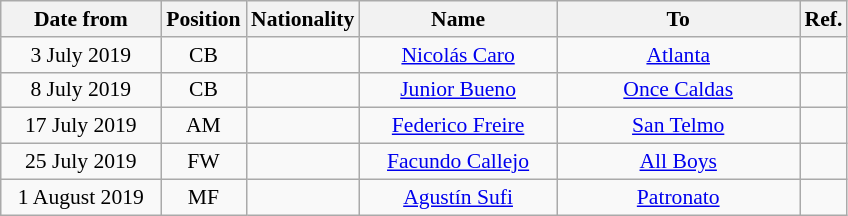<table class="wikitable" style="text-align:center; font-size:90%; ">
<tr>
<th style="background:#; color:#; width:100px;">Date from</th>
<th style="background:#; color:#; width:50px;">Position</th>
<th style="background:#; color:#; width:50px;">Nationality</th>
<th style="background:#; color:#; width:125px;">Name</th>
<th style="background:#; color:#; width:155px;">To</th>
<th style="background:#; color:#; width:25px;">Ref.</th>
</tr>
<tr>
<td>3 July 2019</td>
<td>CB</td>
<td></td>
<td><a href='#'>Nicolás Caro</a></td>
<td> <a href='#'>Atlanta</a></td>
<td></td>
</tr>
<tr>
<td>8 July 2019</td>
<td>CB</td>
<td></td>
<td><a href='#'>Junior Bueno</a></td>
<td> <a href='#'>Once Caldas</a></td>
<td></td>
</tr>
<tr>
<td>17 July 2019</td>
<td>AM</td>
<td></td>
<td><a href='#'>Federico Freire</a></td>
<td> <a href='#'>San Telmo</a></td>
<td></td>
</tr>
<tr>
<td>25 July 2019</td>
<td>FW</td>
<td></td>
<td><a href='#'>Facundo Callejo</a></td>
<td> <a href='#'>All Boys</a></td>
<td></td>
</tr>
<tr>
<td>1 August 2019</td>
<td>MF</td>
<td></td>
<td><a href='#'>Agustín Sufi</a></td>
<td> <a href='#'>Patronato</a></td>
<td></td>
</tr>
</table>
